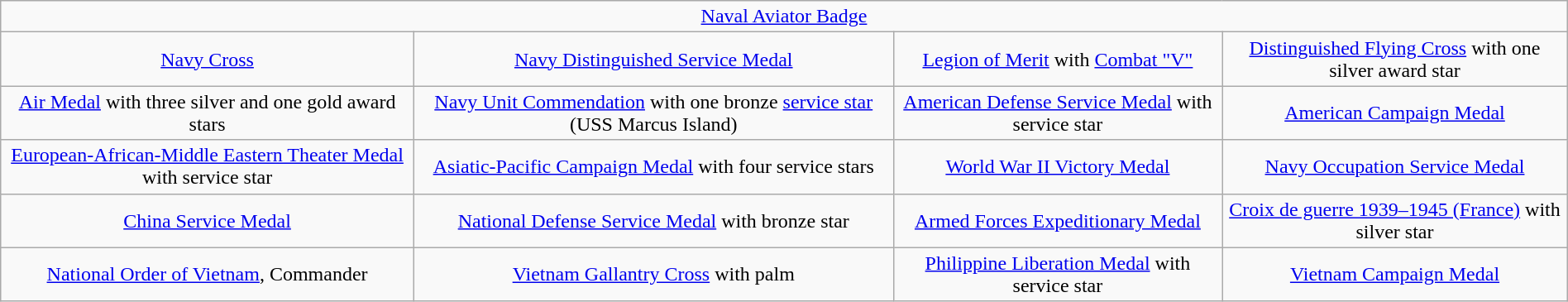<table class="wikitable" style="margin:1em auto; text-align:center;">
<tr>
<td colspan="4"><a href='#'>Naval Aviator Badge</a></td>
</tr>
<tr>
<td><a href='#'>Navy Cross</a></td>
<td><a href='#'>Navy Distinguished Service Medal</a></td>
<td><a href='#'>Legion of Merit</a> with <a href='#'>Combat "V"</a></td>
<td><a href='#'>Distinguished Flying Cross</a> with one silver award star</td>
</tr>
<tr>
<td><a href='#'>Air Medal</a> with three silver and one gold award stars</td>
<td><a href='#'>Navy Unit Commendation</a> with one bronze <a href='#'>service star</a> (USS Marcus Island)</td>
<td><a href='#'>American Defense Service Medal</a> with service star</td>
<td><a href='#'>American Campaign Medal</a></td>
</tr>
<tr>
<td><a href='#'>European-African-Middle Eastern Theater Medal</a> with service star</td>
<td><a href='#'>Asiatic-Pacific Campaign Medal</a> with four service stars</td>
<td><a href='#'>World War II Victory Medal</a></td>
<td><a href='#'>Navy Occupation Service Medal</a></td>
</tr>
<tr>
<td><a href='#'>China Service Medal</a></td>
<td><a href='#'>National Defense Service Medal</a> with bronze star</td>
<td><a href='#'>Armed Forces Expeditionary Medal</a></td>
<td><a href='#'>Croix de guerre 1939–1945 (France)</a> with silver star</td>
</tr>
<tr>
<td><a href='#'>National Order of Vietnam</a>, Commander</td>
<td><a href='#'>Vietnam Gallantry Cross</a> with palm</td>
<td><a href='#'>Philippine Liberation Medal</a> with service star</td>
<td><a href='#'>Vietnam Campaign Medal</a></td>
</tr>
</table>
